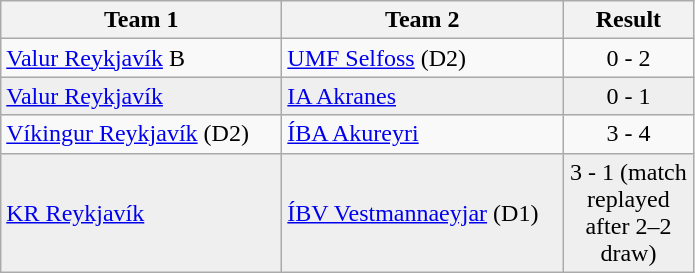<table class="wikitable">
<tr>
<th width="180">Team 1</th>
<th width="180">Team 2</th>
<th width="80">Result</th>
</tr>
<tr>
<td><a href='#'>Valur Reykjavík</a> B</td>
<td><a href='#'>UMF Selfoss</a> (D2)</td>
<td align="center">0 - 2</td>
</tr>
<tr style="background:#EFEFEF">
<td><a href='#'>Valur Reykjavík</a></td>
<td><a href='#'>IA Akranes</a></td>
<td align="center">0 - 1</td>
</tr>
<tr>
<td><a href='#'>Víkingur Reykjavík</a> (D2)</td>
<td><a href='#'>ÍBA Akureyri</a></td>
<td align="center">3 - 4</td>
</tr>
<tr style="background:#EFEFEF">
<td><a href='#'>KR Reykjavík</a></td>
<td><a href='#'>ÍBV Vestmannaeyjar</a> (D1)</td>
<td align="center">3 - 1 (match replayed after 2–2 draw)</td>
</tr>
</table>
